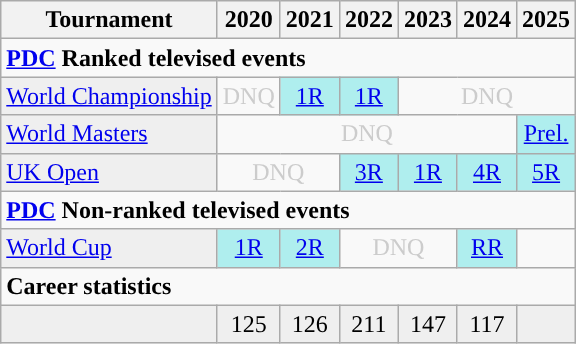<table class="wikitable">
<tr>
<th>Tournament</th>
<th>2020</th>
<th>2021</th>
<th>2022</th>
<th>2023</th>
<th>2024</th>
<th>2025</th>
</tr>
<tr>
<td colspan="31" align="left"><strong><a href='#'>PDC</a> Ranked televised events</strong></td>
</tr>
<tr>
<td style="background:#efefef;"><a href='#'>World Championship</a></td>
<td style="text-align:center; color:#ccc;">DNQ</td>
<td style="text-align:center; background:#afeeee;"><a href='#'>1R</a></td>
<td style="text-align:center; background:#afeeee;"><a href='#'>1R</a></td>
<td colspan="3" style="text-align:center; color:#ccc;">DNQ</td>
</tr>
<tr>
<td style="background:#efefef;"><a href='#'>World Masters</a></td>
<td colspan="5" style="text-align:center; color:#ccc;">DNQ</td>
<td style="text-align:center; background:#afeeee;"><a href='#'>Prel.</a></td>
</tr>
<tr>
<td style="background:#efefef;"><a href='#'>UK Open</a></td>
<td colspan="2" style="text-align:center; color:#ccc;">DNQ</td>
<td style="text-align:center; background:#afeeee;"><a href='#'>3R</a></td>
<td style="text-align:center; background:#afeeee;"><a href='#'>1R</a></td>
<td style="text-align:center; background:#afeeee;"><a href='#'>4R</a></td>
<td style="text-align:center; background:#afeeee;"><a href='#'>5R</a></td>
</tr>
<tr>
<td colspan="21" align="left"><strong><a href='#'>PDC</a> Non-ranked televised events</strong></td>
</tr>
<tr>
<td style="background:#efefef;"><a href='#'>World Cup</a></td>
<td style="text-align:center; background:#afeeee;"><a href='#'>1R</a></td>
<td style="text-align:center; background:#afeeee;"><a href='#'>2R</a></td>
<td colspan="2" style="text-align:center; color:#ccc;">DNQ</td>
<td style="text-align:center; background:#afeeee;"><a href='#'>RR</a></td>
<td></td>
</tr>
<tr>
<td colspan="7" align="left"><strong>Career statistics</strong></td>
</tr>
<tr bgcolor="efefef">
<td align="left"><strong></strong></td>
<td style="text-align:center;">125</td>
<td style="text-align:center;">126</td>
<td style="text-align:center;">211</td>
<td style="text-align:center;">147</td>
<td style="text-align:center;">117</td>
<td></td>
</tr>
</table>
